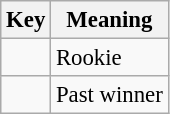<table class="wikitable" style="font-size: 95%;">
<tr>
<th>Key</th>
<th>Meaning</th>
</tr>
<tr>
<td align="center"><strong></strong></td>
<td>Rookie</td>
</tr>
<tr>
<td align="center"><strong></strong></td>
<td>Past winner</td>
</tr>
</table>
